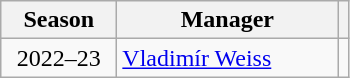<table class="wikitable">
<tr>
<th style="width:70px;">Season</th>
<th style="width:140px;">Manager</th>
<th></th>
</tr>
<tr>
<td style="text-align:center;">2022–23</td>
<td> <a href='#'>Vladimír Weiss</a></td>
<td></td>
</tr>
</table>
